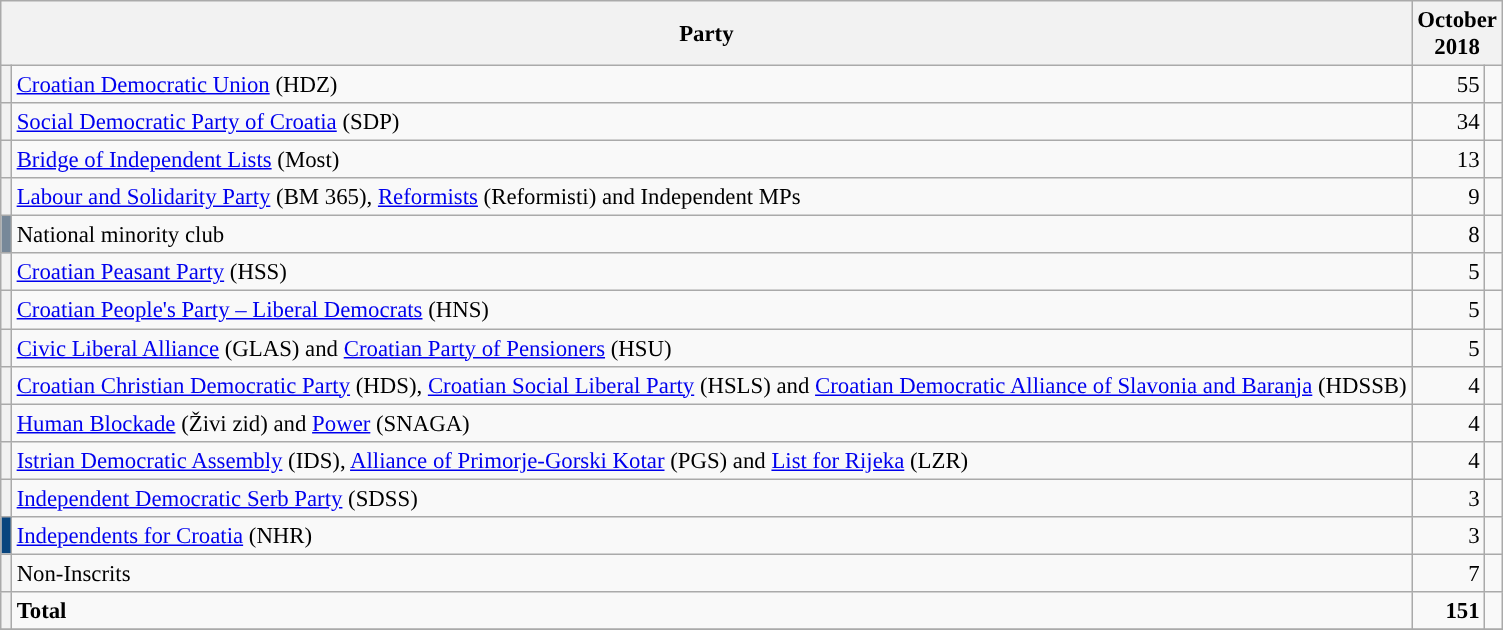<table class="wikitable" style="font-size: 95%;">
<tr>
<th colspan=2>Party</th>
<th colspan=2>October<br> 2018</th>
</tr>
<tr>
<th style="background-color: "></th>
<td><a href='#'>Croatian Democratic Union</a> (HDZ)</td>
<td align="right">55</td>
<td></td>
</tr>
<tr>
<th style="background-color: "></th>
<td><a href='#'>Social Democratic Party of Croatia</a> (SDP)</td>
<td align="right">34</td>
<td></td>
</tr>
<tr>
<th style="background-color: "></th>
<td><a href='#'>Bridge of Independent Lists</a> (Most)</td>
<td align="right">13</td>
<td></td>
</tr>
<tr>
<th style="background-color: "></th>
<td><a href='#'>Labour and Solidarity Party</a> (BM 365), <a href='#'>Reformists</a> (Reformisti) and Independent MPs</td>
<td align="right">9</td>
<td></td>
</tr>
<tr>
<th style="background-color: #778899"></th>
<td>National minority club</td>
<td align="right">8</td>
<td></td>
</tr>
<tr>
<th style="background-color: "></th>
<td><a href='#'>Croatian Peasant Party</a> (HSS)</td>
<td align="right">5</td>
<td></td>
</tr>
<tr>
<th style="background-color: "></th>
<td><a href='#'>Croatian People's Party – Liberal Democrats</a> (HNS)</td>
<td align="right">5</td>
<td></td>
</tr>
<tr>
<th style="background-color: "></th>
<td><a href='#'>Civic Liberal Alliance</a> (GLAS) and <a href='#'>Croatian Party of Pensioners</a> (HSU)</td>
<td align="right">5</td>
<td></td>
</tr>
<tr>
<th style="background-color: "></th>
<td><a href='#'>Croatian Christian Democratic Party</a> (HDS), <a href='#'>Croatian Social Liberal Party</a> (HSLS) and <a href='#'>Croatian Democratic Alliance of Slavonia and Baranja</a> (HDSSB)</td>
<td align="right">4</td>
<td></td>
</tr>
<tr>
<th style="background-color: "></th>
<td><a href='#'>Human Blockade</a> (Živi zid) and <a href='#'>Power</a> (SNAGA)</td>
<td align="right">4</td>
<td></td>
</tr>
<tr>
<th style="background-color: "></th>
<td><a href='#'>Istrian Democratic Assembly</a> (IDS), <a href='#'>Alliance of Primorje-Gorski Kotar</a> (PGS) and <a href='#'>List for Rijeka</a> (LZR)</td>
<td align="right">4</td>
<td></td>
</tr>
<tr>
<th style="background-color: "></th>
<td><a href='#'>Independent Democratic Serb Party</a> (SDSS)</td>
<td align="right">3</td>
<td></td>
</tr>
<tr>
<th style="background-color: #08457E"></th>
<td><a href='#'>Independents for Croatia</a> (NHR)</td>
<td align="right">3</td>
<td></td>
</tr>
<tr>
<th style="background-color: "></th>
<td>Non-Inscrits</td>
<td align="right">7</td>
<td></td>
</tr>
<tr>
<th style="background-color: "></th>
<td><strong>Total</strong></td>
<td align="right"><strong>151</strong></td>
<td></td>
</tr>
<tr>
</tr>
</table>
